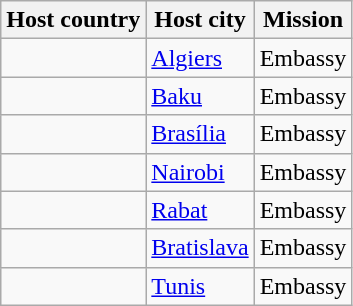<table class=wikitable>
<tr>
<th>Host country</th>
<th>Host city</th>
<th>Mission</th>
</tr>
<tr>
<td></td>
<td><a href='#'>Algiers</a></td>
<td>Embassy</td>
</tr>
<tr>
<td></td>
<td><a href='#'>Baku</a></td>
<td>Embassy</td>
</tr>
<tr>
<td></td>
<td><a href='#'>Brasília</a></td>
<td>Embassy</td>
</tr>
<tr>
<td></td>
<td><a href='#'>Nairobi</a></td>
<td>Embassy</td>
</tr>
<tr>
<td></td>
<td><a href='#'>Rabat</a></td>
<td>Embassy</td>
</tr>
<tr>
<td></td>
<td><a href='#'>Bratislava</a></td>
<td>Embassy</td>
</tr>
<tr>
<td></td>
<td><a href='#'>Tunis</a></td>
<td>Embassy</td>
</tr>
</table>
